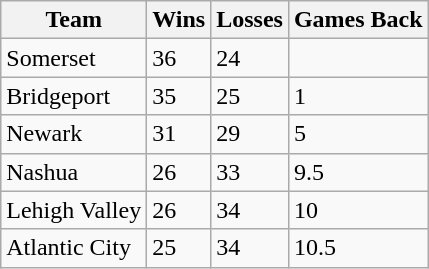<table class="wikitable">
<tr>
<th>Team</th>
<th>Wins</th>
<th>Losses</th>
<th>Games Back</th>
</tr>
<tr>
<td>Somerset</td>
<td>36</td>
<td>24</td>
<td></td>
</tr>
<tr>
<td>Bridgeport</td>
<td>35</td>
<td>25</td>
<td>1</td>
</tr>
<tr>
<td>Newark</td>
<td>31</td>
<td>29</td>
<td>5</td>
</tr>
<tr>
<td>Nashua</td>
<td>26</td>
<td>33</td>
<td>9.5</td>
</tr>
<tr>
<td>Lehigh Valley</td>
<td>26</td>
<td>34</td>
<td>10</td>
</tr>
<tr>
<td>Atlantic City</td>
<td>25</td>
<td>34</td>
<td>10.5</td>
</tr>
</table>
